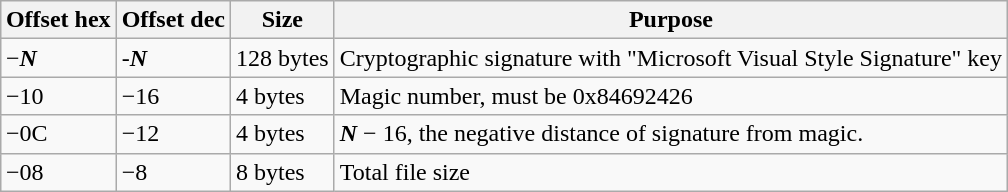<table class="wikitable" style="margin: 1em auto 1em auto">
<tr>
<th>Offset hex</th>
<th>Offset dec</th>
<th>Size</th>
<th>Purpose</th>
</tr>
<tr>
<td>−<strong><em>N</em></strong></td>
<td>-<strong><em>N</em></strong></td>
<td>128 bytes</td>
<td>Cryptographic signature with "Microsoft Visual Style Signature" key</td>
</tr>
<tr>
<td>−10</td>
<td>−16</td>
<td>4 bytes</td>
<td>Magic number, must be 0x84692426</td>
</tr>
<tr>
<td>−0C</td>
<td>−12</td>
<td>4 bytes</td>
<td><strong><em>N</em></strong> − 16, the negative distance of signature from magic.</td>
</tr>
<tr>
<td>−08</td>
<td>−8</td>
<td>8 bytes</td>
<td>Total file size</td>
</tr>
</table>
